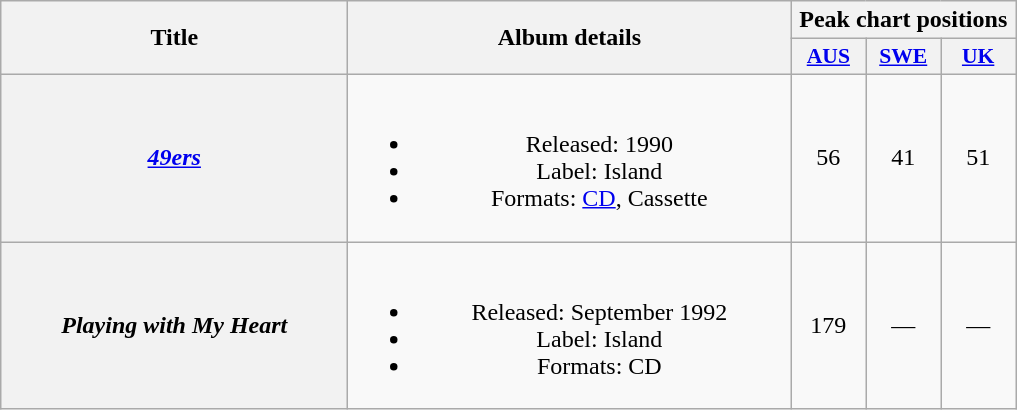<table class="wikitable plainrowheaders" style="text-align:center;">
<tr>
<th scope="col" rowspan="2" style="width:14em;">Title</th>
<th scope="col" rowspan="2" style="width:18em;">Album details</th>
<th scope="col" colspan="3">Peak chart positions</th>
</tr>
<tr>
<th scope="col" style="width:3em;font-size:90%;"><a href='#'>AUS</a><br></th>
<th scope="col" style="width:3em;font-size:90%;"><a href='#'>SWE</a><br></th>
<th scope="col" style="width:3em;font-size:90%;"><a href='#'>UK</a><br></th>
</tr>
<tr>
<th scope="row"><em><a href='#'>49ers</a></em></th>
<td><br><ul><li>Released: 1990</li><li>Label: Island</li><li>Formats: <a href='#'>CD</a>, Cassette</li></ul></td>
<td>56</td>
<td>41</td>
<td>51</td>
</tr>
<tr>
<th scope="row"><em>Playing with My Heart</em></th>
<td><br><ul><li>Released: September 1992</li><li>Label: Island</li><li>Formats: CD</li></ul></td>
<td>179</td>
<td>—</td>
<td>—</td>
</tr>
</table>
